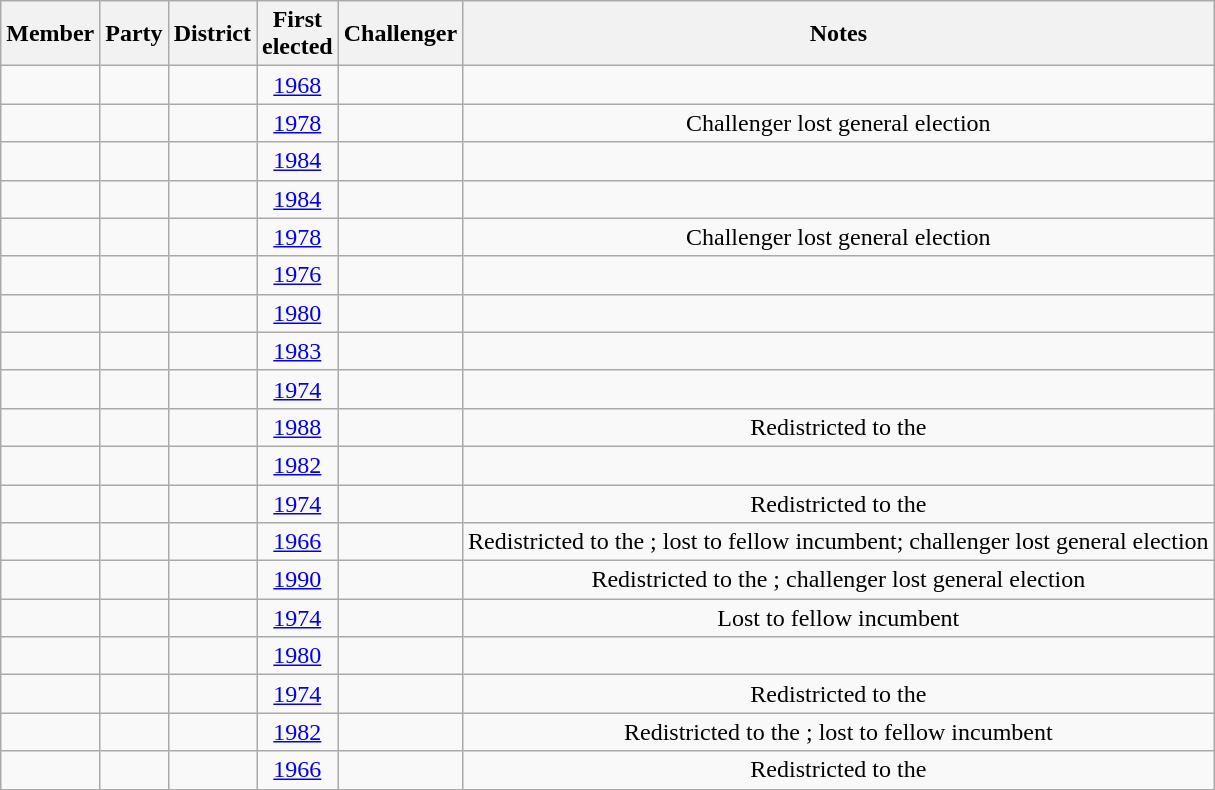<table class="wikitable sortable" style=text-align:center>
<tr>
<th>Member</th>
<th>Party</th>
<th>District</th>
<th>First<br>elected</th>
<th>Challenger</th>
<th>Notes</th>
</tr>
<tr>
<td></td>
<td></td>
<td></td>
<td><a href='#'>1968</a></td>
<td></td>
<td></td>
</tr>
<tr>
<td></td>
<td></td>
<td></td>
<td><a href='#'>1978</a></td>
<td></td>
<td>Challenger lost general election</td>
</tr>
<tr>
<td></td>
<td></td>
<td></td>
<td><a href='#'>1984</a></td>
<td></td>
<td></td>
</tr>
<tr>
<td></td>
<td></td>
<td></td>
<td><a href='#'>1984</a></td>
<td></td>
<td></td>
</tr>
<tr>
<td></td>
<td></td>
<td></td>
<td><a href='#'>1978</a></td>
<td></td>
<td>Challenger lost general election</td>
</tr>
<tr>
<td></td>
<td></td>
<td></td>
<td><a href='#'>1976</a></td>
<td></td>
<td></td>
</tr>
<tr>
<td></td>
<td></td>
<td></td>
<td><a href='#'>1980</a></td>
<td></td>
<td></td>
</tr>
<tr>
<td></td>
<td></td>
<td></td>
<td><a href='#'>1983</a></td>
<td></td>
<td></td>
</tr>
<tr>
<td></td>
<td></td>
<td></td>
<td><a href='#'>1974</a></td>
<td></td>
<td></td>
</tr>
<tr>
<td></td>
<td></td>
<td></td>
<td><a href='#'>1988</a></td>
<td></td>
<td>Redistricted to the </td>
</tr>
<tr>
<td></td>
<td></td>
<td></td>
<td><a href='#'>1982</a></td>
<td></td>
<td></td>
</tr>
<tr>
<td></td>
<td></td>
<td></td>
<td><a href='#'>1974</a></td>
<td></td>
<td>Redistricted to the </td>
</tr>
<tr>
<td></td>
<td></td>
<td></td>
<td><a href='#'>1966</a></td>
<td></td>
<td>Redistricted to the ; lost to fellow incumbent; challenger lost general election</td>
</tr>
<tr>
<td></td>
<td></td>
<td></td>
<td><a href='#'>1990</a></td>
<td></td>
<td>Redistricted to the ; challenger lost general election</td>
</tr>
<tr>
<td></td>
<td></td>
<td></td>
<td><a href='#'>1974</a></td>
<td></td>
<td>Lost to fellow incumbent</td>
</tr>
<tr>
<td></td>
<td></td>
<td></td>
<td><a href='#'>1980</a></td>
<td></td>
<td></td>
</tr>
<tr>
<td></td>
<td></td>
<td></td>
<td><a href='#'>1974</a></td>
<td></td>
<td>Redistricted to the </td>
</tr>
<tr>
<td></td>
<td></td>
<td></td>
<td><a href='#'>1982</a></td>
<td></td>
<td>Redistricted to the ; lost to fellow incumbent</td>
</tr>
<tr>
<td></td>
<td></td>
<td></td>
<td><a href='#'>1966</a></td>
<td></td>
<td>Redistricted to the </td>
</tr>
</table>
